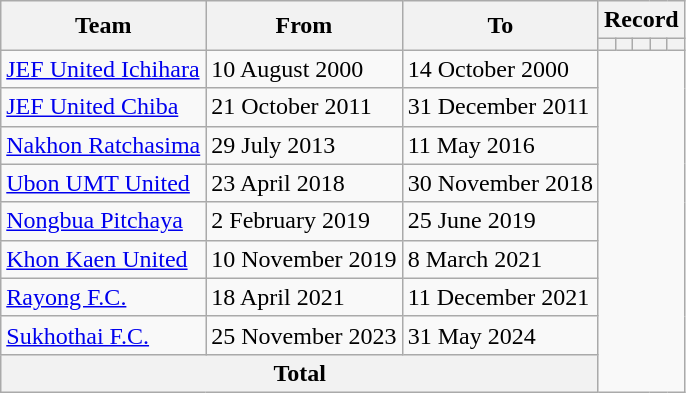<table class=wikitable style="text-align: center">
<tr>
<th rowspan=2>Team</th>
<th rowspan=2>From</th>
<th rowspan=2>To</th>
<th colspan=5>Record</th>
</tr>
<tr>
<th></th>
<th></th>
<th></th>
<th></th>
<th></th>
</tr>
<tr>
<td align="left"><a href='#'>JEF United Ichihara</a></td>
<td align="left">10 August 2000</td>
<td align="left">14 October 2000<br></td>
</tr>
<tr>
<td align="left"><a href='#'>JEF United Chiba</a></td>
<td align="left">21 October 2011</td>
<td align="left">31 December 2011<br></td>
</tr>
<tr>
<td align="left"><a href='#'>Nakhon Ratchasima</a></td>
<td align="left">29 July 2013</td>
<td align="left">11 May 2016<br></td>
</tr>
<tr>
<td align="left"><a href='#'>Ubon UMT United</a></td>
<td align="left">23 April 2018</td>
<td align="left">30 November 2018<br></td>
</tr>
<tr>
<td align="left"><a href='#'>Nongbua Pitchaya</a></td>
<td align="left">2 February 2019</td>
<td align="left">25 June 2019<br></td>
</tr>
<tr>
<td align="left"><a href='#'>Khon Kaen United</a></td>
<td align="left">10 November 2019</td>
<td align="left">8 March 2021<br></td>
</tr>
<tr>
<td align="left"><a href='#'>Rayong F.C.</a></td>
<td align="left">18 April 2021</td>
<td align="left">11 December 2021<br></td>
</tr>
<tr>
<td align="left"><a href='#'>Sukhothai F.C.</a></td>
<td align="left">25 November 2023</td>
<td align="left">31 May 2024<br></td>
</tr>
<tr>
<th colspan=3>Total<br></th>
</tr>
</table>
